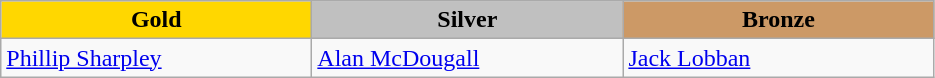<table class="wikitable" style="text-align:left">
<tr align="center">
<td width=200 bgcolor=gold><strong>Gold</strong></td>
<td width=200 bgcolor=silver><strong>Silver</strong></td>
<td width=200 bgcolor=CC9966><strong>Bronze</strong></td>
</tr>
<tr>
<td><a href='#'>Phillip Sharpley</a><br><em></em></td>
<td><a href='#'>Alan McDougall</a><br><em></em></td>
<td><a href='#'>Jack Lobban</a><br><em></em></td>
</tr>
</table>
